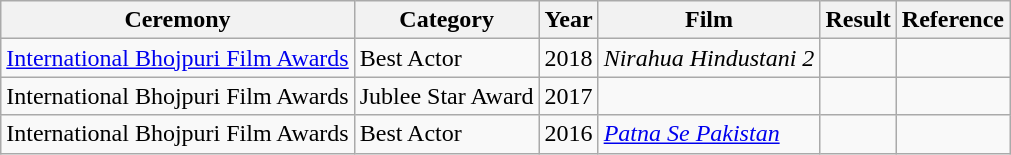<table class="wikitable">
<tr>
<th>Ceremony</th>
<th>Category</th>
<th>Year</th>
<th>Film</th>
<th>Result</th>
<th>Reference</th>
</tr>
<tr>
<td><a href='#'>International Bhojpuri Film Awards</a></td>
<td>Best Actor</td>
<td>2018</td>
<td><em>Nirahua Hindustani 2</em></td>
<td></td>
<td></td>
</tr>
<tr>
<td>International Bhojpuri Film Awards</td>
<td>Jublee Star Award</td>
<td>2017</td>
<td></td>
<td></td>
<td></td>
</tr>
<tr>
<td>International Bhojpuri Film Awards</td>
<td>Best Actor</td>
<td>2016</td>
<td><em><a href='#'>Patna Se Pakistan</a></em></td>
<td></td>
<td></td>
</tr>
</table>
